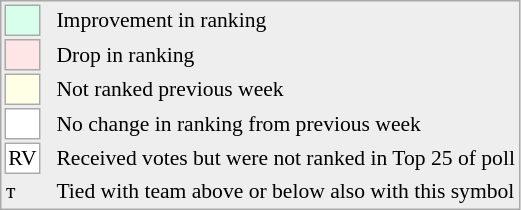<table style="font-size:90%; border:1px solid #aaa; white-space:nowrap; background:#eee;">
<tr>
<td style="background:#d8ffeb; width:20px; border:1px solid #aaa;"> </td>
<td rowspan=6> </td>
<td>Improvement in ranking</td>
</tr>
<tr>
<td style="background:#ffe6e6; width:20px; border:1px solid #aaa;"> </td>
<td>Drop in ranking</td>
</tr>
<tr>
<td style="background:#ffffe6; width:20px; border:1px solid #aaa;"> </td>
<td>Not ranked previous week</td>
</tr>
<tr>
<td style="background:#fff; width:20px; border:1px solid #aaa;"> </td>
<td>No change in ranking from previous week</td>
</tr>
<tr>
<td style="text-align:center; width:20px; border:1px solid #aaa; background:white;">RV</td>
<td>Received votes but were not ranked in Top 25 of poll</td>
</tr>
<tr>
<td>т</td>
<td>Tied with team above or below also with this symbol</td>
</tr>
</table>
